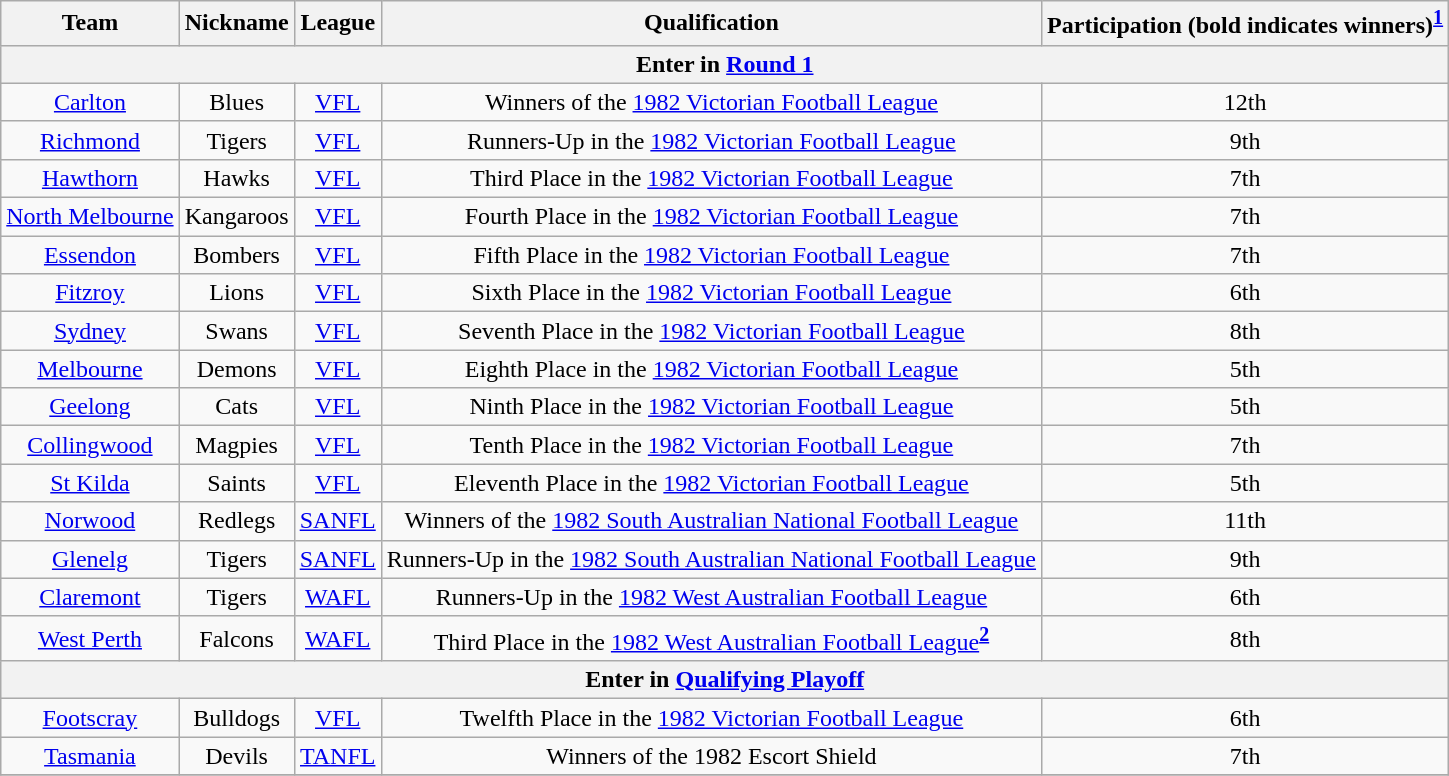<table class="wikitable" style="text-align:center">
<tr>
<th>Team</th>
<th>Nickname</th>
<th>League</th>
<th>Qualification</th>
<th>Participation (bold indicates winners)<sup><strong><a href='#'>1</a></strong></sup></th>
</tr>
<tr>
<th colspan=5>Enter in <a href='#'>Round 1</a></th>
</tr>
<tr>
<td><a href='#'>Carlton</a></td>
<td>Blues</td>
<td><a href='#'>VFL</a></td>
<td>Winners of the <a href='#'>1982 Victorian Football League</a></td>
<td>12th </td>
</tr>
<tr>
<td><a href='#'>Richmond</a></td>
<td>Tigers</td>
<td><a href='#'>VFL</a></td>
<td>Runners-Up in the <a href='#'>1982 Victorian Football League</a></td>
<td>9th </td>
</tr>
<tr>
<td><a href='#'>Hawthorn</a></td>
<td>Hawks</td>
<td><a href='#'>VFL</a></td>
<td>Third Place in the <a href='#'>1982 Victorian Football League</a></td>
<td>7th </td>
</tr>
<tr>
<td><a href='#'>North Melbourne</a></td>
<td>Kangaroos</td>
<td><a href='#'>VFL</a></td>
<td>Fourth Place in the <a href='#'>1982 Victorian Football League</a></td>
<td>7th </td>
</tr>
<tr>
<td><a href='#'>Essendon</a></td>
<td>Bombers</td>
<td><a href='#'>VFL</a></td>
<td>Fifth Place in the <a href='#'>1982 Victorian Football League</a></td>
<td>7th </td>
</tr>
<tr>
<td><a href='#'>Fitzroy</a></td>
<td>Lions</td>
<td><a href='#'>VFL</a></td>
<td>Sixth Place in the <a href='#'>1982 Victorian Football League</a></td>
<td>6th </td>
</tr>
<tr>
<td><a href='#'>Sydney</a></td>
<td>Swans</td>
<td><a href='#'>VFL</a></td>
<td>Seventh Place in the <a href='#'>1982 Victorian Football League</a></td>
<td>8th </td>
</tr>
<tr>
<td><a href='#'>Melbourne</a></td>
<td>Demons</td>
<td><a href='#'>VFL</a></td>
<td>Eighth Place in the <a href='#'>1982 Victorian Football League</a></td>
<td>5th </td>
</tr>
<tr>
<td><a href='#'>Geelong</a></td>
<td>Cats</td>
<td><a href='#'>VFL</a></td>
<td>Ninth Place in the <a href='#'>1982 Victorian Football League</a></td>
<td>5th </td>
</tr>
<tr>
<td><a href='#'>Collingwood</a></td>
<td>Magpies</td>
<td><a href='#'>VFL</a></td>
<td>Tenth Place in the <a href='#'>1982 Victorian Football League</a></td>
<td>7th </td>
</tr>
<tr>
<td><a href='#'>St Kilda</a></td>
<td>Saints</td>
<td><a href='#'>VFL</a></td>
<td>Eleventh Place in the <a href='#'>1982 Victorian Football League</a></td>
<td>5th </td>
</tr>
<tr>
<td><a href='#'>Norwood</a></td>
<td>Redlegs</td>
<td><a href='#'>SANFL</a></td>
<td>Winners of the <a href='#'>1982 South Australian National Football League</a></td>
<td>11th </td>
</tr>
<tr>
<td><a href='#'>Glenelg</a></td>
<td>Tigers</td>
<td><a href='#'>SANFL</a></td>
<td>Runners-Up in the <a href='#'>1982 South Australian National Football League</a></td>
<td>9th </td>
</tr>
<tr>
<td><a href='#'>Claremont</a></td>
<td>Tigers</td>
<td><a href='#'>WAFL</a></td>
<td>Runners-Up in the <a href='#'>1982 West Australian Football League</a></td>
<td>6th </td>
</tr>
<tr>
<td><a href='#'>West Perth</a></td>
<td>Falcons</td>
<td><a href='#'>WAFL</a></td>
<td>Third Place in the <a href='#'>1982 West Australian Football League</a><sup><strong><a href='#'>2</a></strong></sup></td>
<td>8th </td>
</tr>
<tr>
<th colspan=5>Enter in <a href='#'>Qualifying Playoff</a></th>
</tr>
<tr>
<td><a href='#'>Footscray</a></td>
<td>Bulldogs</td>
<td><a href='#'>VFL</a></td>
<td>Twelfth Place in the <a href='#'>1982 Victorian Football League</a></td>
<td>6th </td>
</tr>
<tr>
<td><a href='#'>Tasmania</a></td>
<td>Devils</td>
<td><a href='#'>TANFL</a></td>
<td>Winners of the 1982 Escort Shield</td>
<td>7th </td>
</tr>
<tr>
</tr>
</table>
